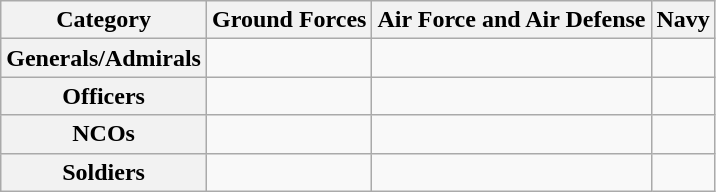<table class="wikitable" align="center">
<tr>
<th>Category</th>
<th>Ground Forces</th>
<th>Air Force and Air Defense</th>
<th>Navy</th>
</tr>
<tr style="text-align:center;">
<th>Generals/Admirals</th>
<td></td>
<td></td>
<td></td>
</tr>
<tr style="text-align:center;">
<th>Officers</th>
<td></td>
<td></td>
<td></td>
</tr>
<tr style="text-align:center;">
<th>NCOs</th>
<td></td>
<td></td>
<td></td>
</tr>
<tr style="text-align:center;">
<th>Soldiers</th>
<td></td>
<td></td>
<td></td>
</tr>
</table>
